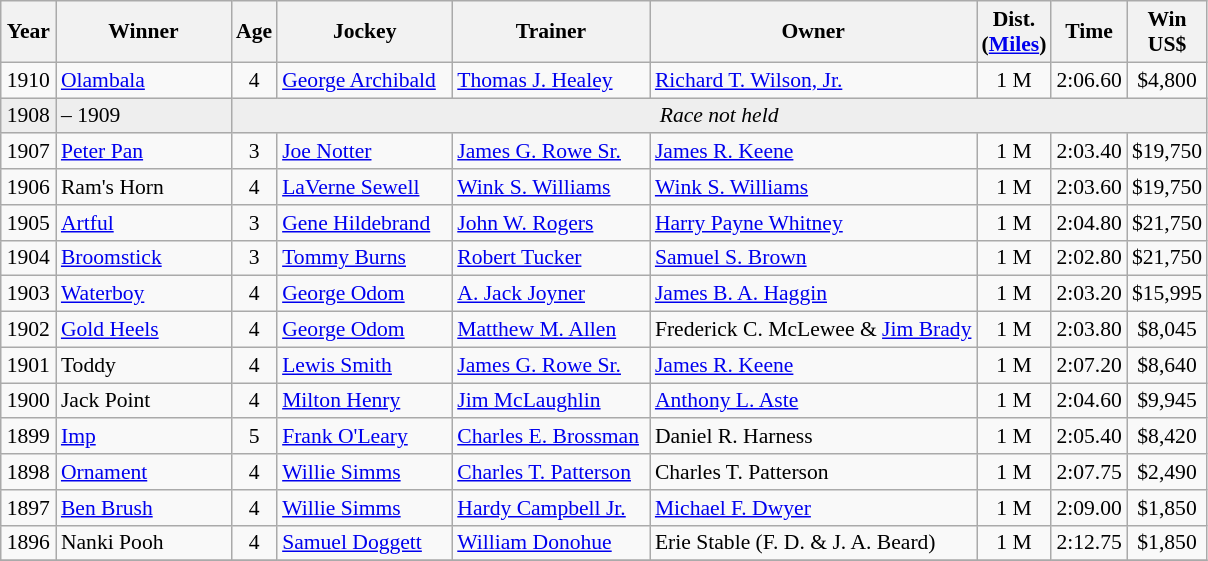<table class="wikitable sortable" style="font-size:90%">
<tr>
<th style="width:30px">Year<br></th>
<th style="width:110px">Winner<br></th>
<th style="width:20px">Age<br></th>
<th style="width:110px">Jockey<br></th>
<th style="width:125px">Trainer<br></th>
<th>Owner<br></th>
<th style="width:25px">Dist.<br> <span>(<a href='#'>Miles</a>)</span></th>
<th style="width:25px">Time<br></th>
<th style="width:25px">Win<br>US$</th>
</tr>
<tr>
<td align=center>1910</td>
<td><a href='#'>Olambala</a></td>
<td align=center>4</td>
<td><a href='#'>George Archibald</a></td>
<td><a href='#'>Thomas J. Healey</a></td>
<td><a href='#'>Richard T. Wilson, Jr.</a></td>
<td align=center>1<span> M</span></td>
<td align=center>2:06.60</td>
<td align=center>$4,800</td>
</tr>
<tr bgcolor="#eeeeee">
<td align=center>1908</td>
<td>– 1909</td>
<td align=center  colspan=9><em>Race not held</em></td>
</tr>
<tr>
<td align=center>1907</td>
<td><a href='#'>Peter Pan</a></td>
<td align=center>3</td>
<td><a href='#'>Joe Notter</a></td>
<td><a href='#'>James G. Rowe Sr.</a></td>
<td><a href='#'>James R. Keene</a></td>
<td align=center>1<span> M</span></td>
<td align=center>2:03.40</td>
<td align=center>$19,750</td>
</tr>
<tr>
<td align=center>1906</td>
<td>Ram's Horn</td>
<td align=center>4</td>
<td><a href='#'>LaVerne Sewell</a></td>
<td><a href='#'>Wink S. Williams</a></td>
<td><a href='#'>Wink S. Williams</a></td>
<td align=center>1<span> M</span></td>
<td align=center>2:03.60</td>
<td align=center>$19,750</td>
</tr>
<tr>
<td align=center>1905</td>
<td><a href='#'>Artful</a></td>
<td align=center>3</td>
<td><a href='#'>Gene Hildebrand</a></td>
<td><a href='#'>John W. Rogers</a></td>
<td><a href='#'>Harry Payne Whitney</a></td>
<td align=center>1<span> M</span></td>
<td align=center>2:04.80</td>
<td align=center>$21,750</td>
</tr>
<tr>
<td align=center>1904</td>
<td><a href='#'>Broomstick</a></td>
<td align=center>3</td>
<td><a href='#'>Tommy Burns</a></td>
<td><a href='#'>Robert Tucker</a></td>
<td><a href='#'>Samuel S. Brown</a></td>
<td align=center>1<span> M</span></td>
<td align=center>2:02.80</td>
<td align=center>$21,750</td>
</tr>
<tr>
<td align=center>1903</td>
<td><a href='#'>Waterboy</a></td>
<td align=center>4</td>
<td><a href='#'>George Odom</a></td>
<td><a href='#'>A. Jack Joyner</a></td>
<td><a href='#'>James B. A. Haggin</a></td>
<td align=center>1<span> M</span></td>
<td align=center>2:03.20</td>
<td align=center>$15,995</td>
</tr>
<tr>
<td align=center>1902</td>
<td><a href='#'>Gold Heels</a></td>
<td align=center>4</td>
<td><a href='#'>George Odom</a></td>
<td><a href='#'>Matthew M. Allen</a></td>
<td>Frederick C. McLewee & <a href='#'>Jim Brady</a></td>
<td align=center>1<span> M</span></td>
<td align=center>2:03.80</td>
<td align=center>$8,045</td>
</tr>
<tr>
<td align=center>1901</td>
<td>Toddy</td>
<td align=center>4</td>
<td><a href='#'>Lewis Smith</a></td>
<td><a href='#'>James G. Rowe Sr.</a></td>
<td><a href='#'>James R. Keene</a></td>
<td align=center>1<span> M</span></td>
<td align=center>2:07.20</td>
<td align=center>$8,640</td>
</tr>
<tr>
<td align=center>1900</td>
<td>Jack Point</td>
<td align=center>4</td>
<td><a href='#'>Milton Henry</a></td>
<td><a href='#'>Jim McLaughlin</a></td>
<td><a href='#'>Anthony L. Aste</a></td>
<td align=center>1<span> M</span></td>
<td align=center>2:04.60</td>
<td align=center>$9,945</td>
</tr>
<tr>
<td align=center>1899</td>
<td><a href='#'>Imp</a></td>
<td align=center>5</td>
<td><a href='#'>Frank O'Leary</a></td>
<td><a href='#'>Charles E. Brossman</a></td>
<td>Daniel R. Harness</td>
<td align=center>1<span> M</span></td>
<td align=center>2:05.40</td>
<td align=center>$8,420</td>
</tr>
<tr>
<td align=center>1898</td>
<td><a href='#'>Ornament</a></td>
<td align=center>4</td>
<td><a href='#'>Willie Simms</a></td>
<td><a href='#'>Charles T. Patterson</a></td>
<td>Charles T. Patterson</td>
<td align=center>1<span> M</span></td>
<td align=center>2:07.75</td>
<td align=center>$2,490</td>
</tr>
<tr>
<td align=center>1897</td>
<td><a href='#'>Ben Brush</a></td>
<td align=center>4</td>
<td><a href='#'>Willie Simms</a></td>
<td><a href='#'>Hardy Campbell Jr.</a></td>
<td><a href='#'>Michael F. Dwyer</a></td>
<td align=center>1<span> M</span></td>
<td align=center>2:09.00</td>
<td align=center>$1,850</td>
</tr>
<tr>
<td align=center>1896</td>
<td>Nanki Pooh</td>
<td align=center>4</td>
<td><a href='#'>Samuel Doggett</a></td>
<td><a href='#'>William Donohue</a></td>
<td>Erie Stable (F. D. & J. A. Beard)</td>
<td align=center>1<span> M</span></td>
<td align=center>2:12.75</td>
<td align=center>$1,850</td>
</tr>
<tr>
</tr>
</table>
